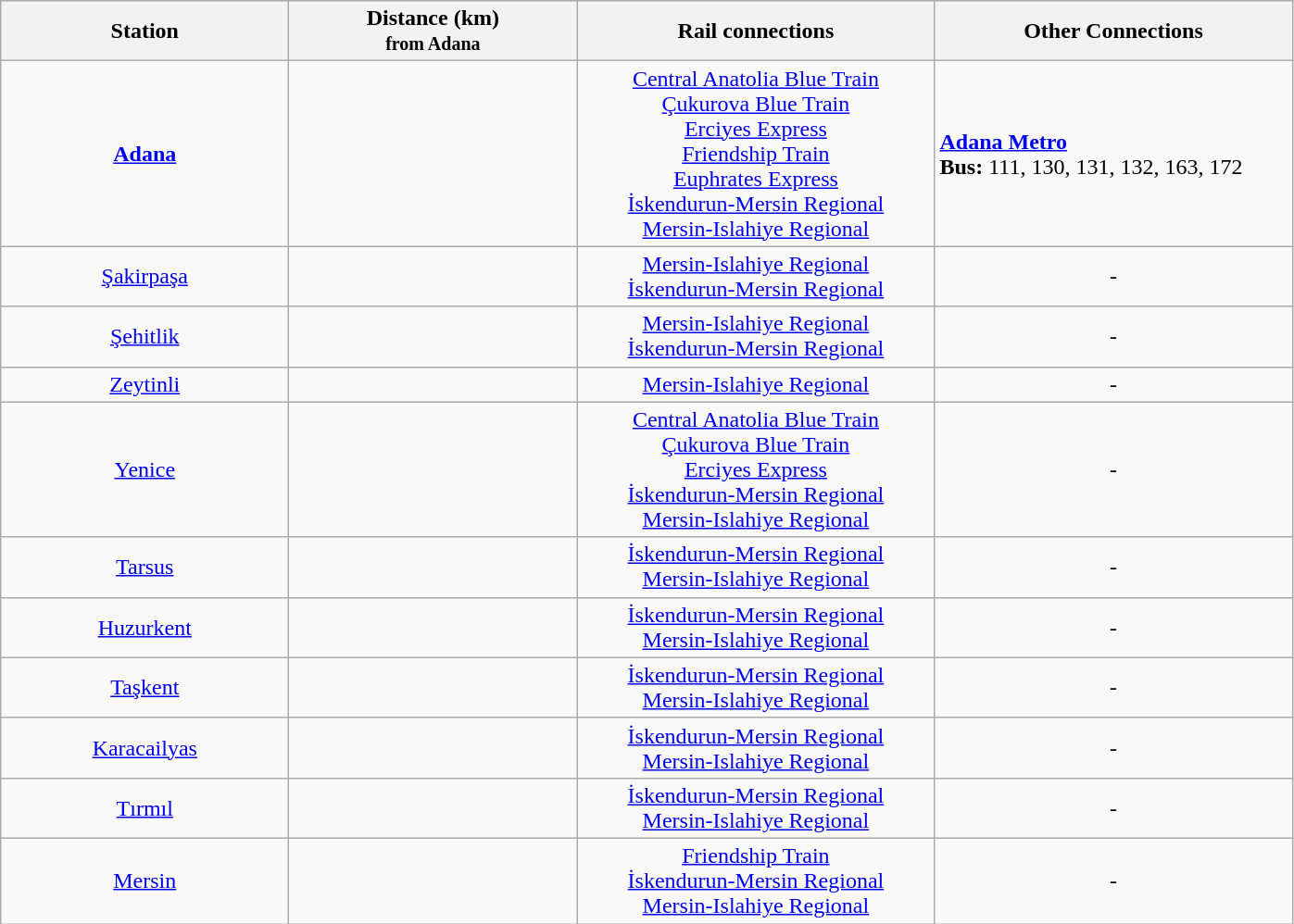<table class="wikitable">
<tr>
<th width=200>Station</th>
<th width=200>Distance (km)<br><small><strong>from Adana</strong></small></th>
<th width=250>Rail connections</th>
<th width=250>Other Connections</th>
</tr>
<tr>
<td style="text-align: center;"><strong><a href='#'>Adana</a></strong></td>
<td style="text-align: center;"></td>
<td style="text-align: center;"><a href='#'>Central Anatolia Blue Train</a><br><a href='#'>Çukurova Blue Train</a><br><a href='#'>Erciyes Express</a><br><a href='#'>Friendship Train</a><br><a href='#'>Euphrates Express</a><br><a href='#'>İskendurun-Mersin Regional</a><br><a href='#'>Mersin-Islahiye Regional</a></td>
<td><strong><a href='#'>Adana Metro</a></strong><br><strong>Bus:</strong> 111, 130, 131, 132, 163, 172</td>
</tr>
<tr>
<td style="text-align: center;"><a href='#'>Şakirpaşa</a></td>
<td style="text-align: center;"></td>
<td style="text-align: center;"><a href='#'>Mersin-Islahiye Regional</a> <br> <a href='#'>İskendurun-Mersin Regional</a></td>
<td style="text-align: center;">-</td>
</tr>
<tr>
<td style="text-align: center;"><a href='#'>Şehitlik</a></td>
<td style="text-align: center;"></td>
<td style="text-align: center;"><a href='#'>Mersin-Islahiye Regional</a> <br> <a href='#'>İskendurun-Mersin Regional</a></td>
<td style="text-align: center;">-</td>
</tr>
<tr>
<td style="text-align: center;"><a href='#'>Zeytinli</a></td>
<td style="text-align: center;"></td>
<td style="text-align: center;"><a href='#'>Mersin-Islahiye Regional</a></td>
<td style="text-align: center;">-</td>
</tr>
<tr>
<td style="text-align: center;"><a href='#'>Yenice</a></td>
<td style="text-align: center;"></td>
<td style="text-align: center;"><a href='#'>Central Anatolia Blue Train</a><br><a href='#'>Çukurova Blue Train</a><br><a href='#'>Erciyes Express</a> <br> <a href='#'>İskendurun-Mersin Regional</a><br><a href='#'>Mersin-Islahiye Regional</a></td>
<td style="text-align: center;">-</td>
</tr>
<tr>
<td style="text-align: center;"><a href='#'>Tarsus</a></td>
<td style="text-align: center;"></td>
<td style="text-align: center;"><a href='#'>İskendurun-Mersin Regional</a><br><a href='#'>Mersin-Islahiye Regional</a></td>
<td style="text-align: center;">-</td>
</tr>
<tr>
<td style="text-align: center;"><a href='#'>Huzurkent</a></td>
<td style="text-align: center;"></td>
<td style="text-align: center;"><a href='#'>İskendurun-Mersin Regional</a><br><a href='#'>Mersin-Islahiye Regional</a></td>
<td style="text-align: center;">-</td>
</tr>
<tr>
<td style="text-align: center;"><a href='#'>Taşkent</a></td>
<td style="text-align: center;"></td>
<td style="text-align: center;"><a href='#'>İskendurun-Mersin Regional</a><br><a href='#'>Mersin-Islahiye Regional</a></td>
<td style="text-align: center;">-</td>
</tr>
<tr>
<td style="text-align: center;"><a href='#'>Karacailyas</a></td>
<td style="text-align: center;"></td>
<td style="text-align: center;"><a href='#'>İskendurun-Mersin Regional</a><br><a href='#'>Mersin-Islahiye Regional</a></td>
<td style="text-align: center;">-</td>
</tr>
<tr>
<td style="text-align: center;"><a href='#'>Tırmıl</a></td>
<td style="text-align: center;"></td>
<td style="text-align: center;"><a href='#'>İskendurun-Mersin Regional</a><br><a href='#'>Mersin-Islahiye Regional</a></td>
<td style="text-align: center;">-</td>
</tr>
<tr>
<td style="text-align: center;"><a href='#'>Mersin</a></td>
<td style="text-align: center;"></td>
<td style="text-align: center;"><a href='#'>Friendship Train</a> <br> <a href='#'>İskendurun-Mersin Regional</a><br><a href='#'>Mersin-Islahiye Regional</a></td>
<td style="text-align: center;">-</td>
</tr>
</table>
